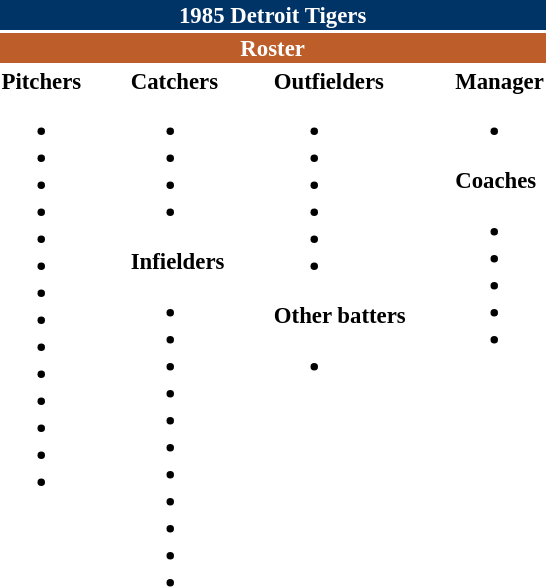<table class="toccolours" style="font-size: 95%;">
<tr>
<th colspan="10" style="background-color: #003366; color: #FFFFFF; text-align: center;">1985 Detroit Tigers</th>
</tr>
<tr>
<td colspan="10" style="background-color: #bd5d29; color: white; text-align: center;"><strong>Roster</strong></td>
</tr>
<tr>
<td valign="top"><strong>Pitchers</strong><br><ul><li></li><li></li><li></li><li></li><li></li><li></li><li></li><li></li><li></li><li></li><li></li><li></li><li></li><li></li></ul></td>
<td width="25px"></td>
<td valign="top"><strong>Catchers</strong><br><ul><li></li><li></li><li></li><li></li></ul><strong>Infielders</strong><ul><li></li><li></li><li></li><li></li><li></li><li></li><li></li><li></li><li></li><li></li><li></li></ul></td>
<td width="25px"></td>
<td valign="top"><strong>Outfielders</strong><br><ul><li></li><li></li><li></li><li></li><li></li><li></li></ul><strong>Other batters</strong><ul><li></li></ul></td>
<td width="25px"></td>
<td valign="top"><strong>Manager</strong><br><ul><li></li></ul><strong>Coaches</strong><ul><li></li><li></li><li></li><li></li><li></li></ul></td>
</tr>
<tr>
</tr>
</table>
